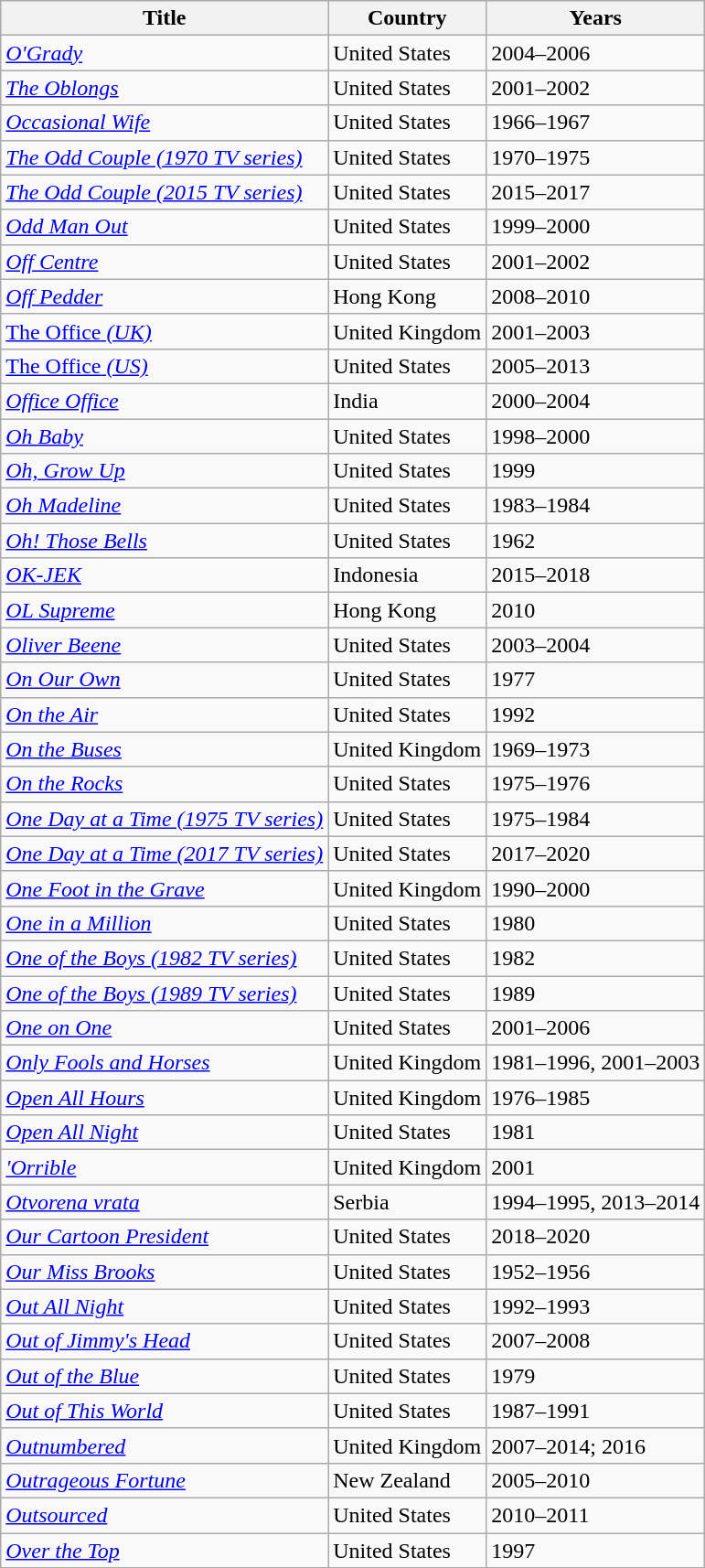<table class="wikitable sortable">
<tr>
<th>Title</th>
<th>Country</th>
<th>Years</th>
</tr>
<tr>
<td><em><a href='#'>O'Grady</a></em></td>
<td>United States</td>
<td>2004–2006</td>
</tr>
<tr>
<td><em><a href='#'>The Oblongs</a></em></td>
<td>United States</td>
<td>2001–2002</td>
</tr>
<tr>
<td><em><a href='#'>Occasional Wife</a></em></td>
<td>United States</td>
<td>1966–1967</td>
</tr>
<tr>
<td><em><a href='#'>The Odd Couple (1970 TV series)</a></em></td>
<td>United States</td>
<td>1970–1975</td>
</tr>
<tr>
<td><em><a href='#'>The Odd Couple (2015 TV series)</a></em></td>
<td>United States</td>
<td>2015–2017</td>
</tr>
<tr>
<td><em><a href='#'>Odd Man Out</a></em></td>
<td>United States</td>
<td>1999–2000</td>
</tr>
<tr>
<td><em><a href='#'>Off Centre</a></em></td>
<td>United States</td>
<td>2001–2002</td>
</tr>
<tr>
<td><em><a href='#'>Off Pedder</a></em></td>
<td>Hong Kong</td>
<td>2008–2010</td>
</tr>
<tr>
<td><em><a href='#'></em>The Office<em> (UK)</a></em></td>
<td>United Kingdom</td>
<td>2001–2003</td>
</tr>
<tr>
<td><em><a href='#'></em>The Office<em> (US)</a></em></td>
<td>United States</td>
<td>2005–2013</td>
</tr>
<tr>
<td><em><a href='#'>Office Office</a></em></td>
<td>India</td>
<td>2000–2004</td>
</tr>
<tr>
<td><em><a href='#'>Oh Baby</a></em></td>
<td>United States</td>
<td>1998–2000</td>
</tr>
<tr>
<td><em><a href='#'>Oh, Grow Up</a></em></td>
<td>United States</td>
<td>1999</td>
</tr>
<tr>
<td><em><a href='#'>Oh Madeline</a></em></td>
<td>United States</td>
<td>1983–1984</td>
</tr>
<tr>
<td><em><a href='#'>Oh! Those Bells</a></em></td>
<td>United States</td>
<td>1962</td>
</tr>
<tr>
<td><em><a href='#'>OK-JEK</a></em></td>
<td>Indonesia</td>
<td>2015–2018</td>
</tr>
<tr>
<td><em><a href='#'>OL Supreme</a></em></td>
<td>Hong Kong</td>
<td>2010</td>
</tr>
<tr>
<td><em><a href='#'>Oliver Beene</a></em></td>
<td>United States</td>
<td>2003–2004</td>
</tr>
<tr>
<td><em><a href='#'>On Our Own</a></em></td>
<td>United States</td>
<td>1977</td>
</tr>
<tr>
<td><em><a href='#'>On the Air</a></em></td>
<td>United States</td>
<td>1992</td>
</tr>
<tr>
<td><em><a href='#'>On the Buses</a></em></td>
<td>United Kingdom</td>
<td>1969–1973</td>
</tr>
<tr>
<td><em><a href='#'>On the Rocks</a></em></td>
<td>United States</td>
<td>1975–1976</td>
</tr>
<tr>
<td><em><a href='#'>One Day at a Time (1975 TV series)</a></em></td>
<td>United States</td>
<td>1975–1984</td>
</tr>
<tr>
<td><em><a href='#'>One Day at a Time (2017 TV series)</a></em></td>
<td>United States</td>
<td>2017–2020</td>
</tr>
<tr>
<td><em><a href='#'>One Foot in the Grave</a></em></td>
<td>United Kingdom</td>
<td>1990–2000</td>
</tr>
<tr>
<td><em><a href='#'>One in a Million</a></em></td>
<td>United States</td>
<td>1980</td>
</tr>
<tr>
<td><em><a href='#'>One of the Boys (1982 TV series)</a></em></td>
<td>United States</td>
<td>1982</td>
</tr>
<tr>
<td><em><a href='#'>One of the Boys (1989 TV series)</a></em></td>
<td>United States</td>
<td>1989</td>
</tr>
<tr>
<td><em><a href='#'>One on One</a></em></td>
<td>United States</td>
<td>2001–2006</td>
</tr>
<tr>
<td><em><a href='#'>Only Fools and Horses</a></em></td>
<td>United Kingdom</td>
<td>1981–1996, 2001–2003</td>
</tr>
<tr>
<td><em><a href='#'>Open All Hours</a></em></td>
<td>United Kingdom</td>
<td>1976–1985</td>
</tr>
<tr>
<td><em><a href='#'>Open All Night</a></em></td>
<td>United States</td>
<td>1981</td>
</tr>
<tr>
<td><em><a href='#'>'Orrible</a></em></td>
<td>United Kingdom</td>
<td>2001</td>
</tr>
<tr>
<td><em><a href='#'>Otvorena vrata</a></em></td>
<td>Serbia</td>
<td>1994–1995, 2013–2014</td>
</tr>
<tr>
<td><em><a href='#'>Our Cartoon President</a></em></td>
<td>United States</td>
<td>2018–2020</td>
</tr>
<tr>
<td><em><a href='#'>Our Miss Brooks</a></em></td>
<td>United States</td>
<td>1952–1956</td>
</tr>
<tr>
<td><em><a href='#'>Out All Night</a></em></td>
<td>United States</td>
<td>1992–1993</td>
</tr>
<tr>
<td><em><a href='#'>Out of Jimmy's Head</a></em></td>
<td>United States</td>
<td>2007–2008</td>
</tr>
<tr>
<td><em><a href='#'>Out of the Blue</a></em></td>
<td>United States</td>
<td>1979</td>
</tr>
<tr>
<td><em><a href='#'>Out of This World</a></em></td>
<td>United States</td>
<td>1987–1991</td>
</tr>
<tr>
<td><em><a href='#'>Outnumbered</a></em></td>
<td>United Kingdom</td>
<td>2007–2014; 2016</td>
</tr>
<tr>
<td><em><a href='#'>Outrageous Fortune</a></em></td>
<td>New Zealand</td>
<td>2005–2010</td>
</tr>
<tr>
<td><em><a href='#'>Outsourced</a></em></td>
<td>United States</td>
<td>2010–2011</td>
</tr>
<tr>
<td><em><a href='#'>Over the Top</a></em></td>
<td>United States</td>
<td>1997</td>
</tr>
</table>
